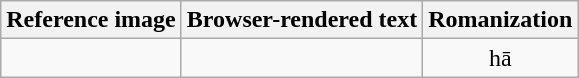<table class="wikitable" style="text-align: center">
<tr>
<th>Reference image</th>
<th>Browser-rendered text</th>
<th>Romanization</th>
</tr>
<tr>
<td></td>
<td></td>
<td>hā</td>
</tr>
</table>
